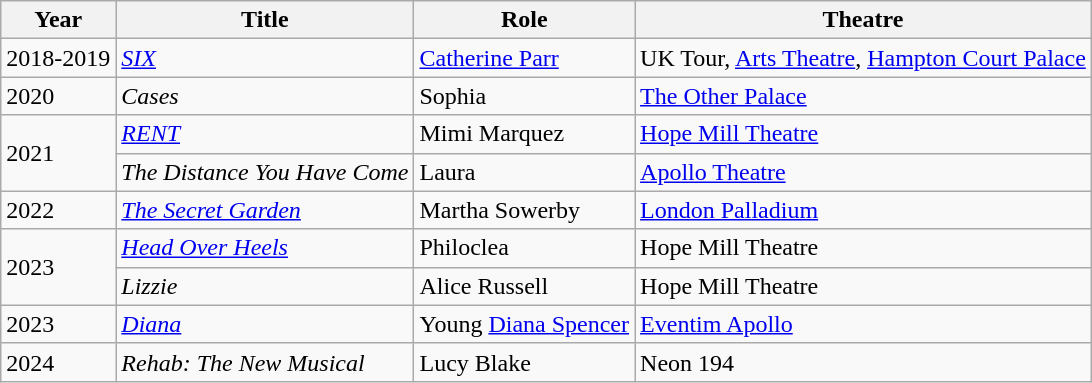<table class="wikitable">
<tr>
<th>Year</th>
<th>Title</th>
<th>Role</th>
<th>Theatre</th>
</tr>
<tr>
<td>2018-2019</td>
<td><em><a href='#'>SIX</a></em></td>
<td><a href='#'>Catherine Parr</a></td>
<td>UK Tour, <a href='#'>Arts Theatre</a>, <a href='#'>Hampton Court Palace</a></td>
</tr>
<tr>
<td>2020</td>
<td><em>Cases</em></td>
<td>Sophia</td>
<td><a href='#'>The Other Palace</a></td>
</tr>
<tr>
<td rowspan="2">2021</td>
<td><a href='#'><em>RENT</em></a></td>
<td>Mimi Marquez</td>
<td><a href='#'>Hope Mill Theatre</a></td>
</tr>
<tr>
<td><em>The Distance You Have Come</em></td>
<td>Laura</td>
<td><a href='#'>Apollo Theatre</a></td>
</tr>
<tr>
<td>2022</td>
<td><a href='#'><em>The Secret Garden</em></a></td>
<td>Martha Sowerby</td>
<td><a href='#'>London Palladium</a></td>
</tr>
<tr>
<td rowspan="2">2023</td>
<td><a href='#'><em>Head Over Heels</em></a></td>
<td>Philoclea</td>
<td>Hope Mill Theatre</td>
</tr>
<tr>
<td><em>Lizzie</em></td>
<td>Alice Russell</td>
<td>Hope Mill Theatre</td>
</tr>
<tr>
<td>2023</td>
<td><em><a href='#'>Diana</a></em></td>
<td>Young <a href='#'>Diana Spencer</a></td>
<td><a href='#'>Eventim Apollo</a></td>
</tr>
<tr>
<td>2024</td>
<td><em>Rehab: The New Musical</em></td>
<td>Lucy Blake</td>
<td>Neon 194</td>
</tr>
</table>
